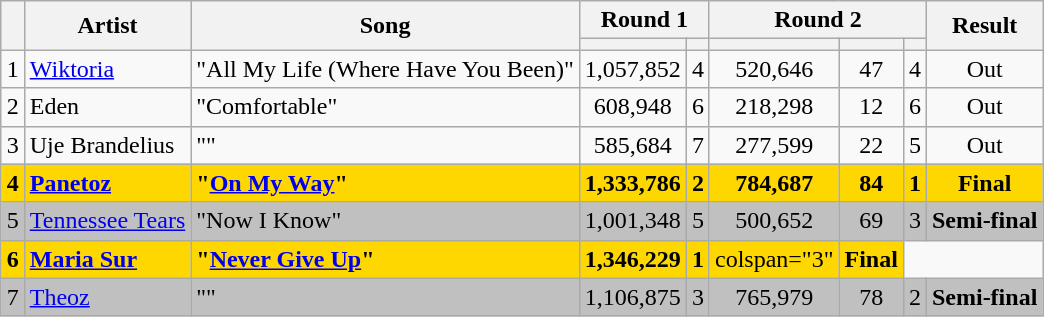<table class="sortable wikitable" style="margin: 1em auto 1em auto; text-align:center;">
<tr>
<th rowspan="2"></th>
<th rowspan="2">Artist</th>
<th rowspan="2">Song</th>
<th colspan="2">Round 1</th>
<th colspan="3">Round 2</th>
<th rowspan="2" class="unsortable">Result</th>
</tr>
<tr>
<th></th>
<th></th>
<th></th>
<th></th>
<th></th>
</tr>
<tr>
<td>1</td>
<td align="left"><a href='#'>Wiktoria</a></td>
<td align="left">"All My Life (Where Have You Been)"</td>
<td>1,057,852</td>
<td>4</td>
<td>520,646</td>
<td>47</td>
<td>4</td>
<td>Out</td>
</tr>
<tr>
<td>2</td>
<td align="left">Eden</td>
<td align="left">"Comfortable"</td>
<td>608,948</td>
<td>6</td>
<td>218,298</td>
<td>12</td>
<td>6</td>
<td>Out</td>
</tr>
<tr>
<td>3</td>
<td align="left">Uje Brandelius</td>
<td align="left">""</td>
<td>585,684</td>
<td>7</td>
<td>277,599</td>
<td>22</td>
<td>5</td>
<td>Out</td>
</tr>
<tr style="background:gold;font-weight:bold;">
<td>4</td>
<td align="left"><a href='#'>Panetoz</a></td>
<td align="left">"<a href='#'>On My Way</a>"</td>
<td>1,333,786</td>
<td>2</td>
<td>784,687</td>
<td>84</td>
<td>1</td>
<td>Final</td>
</tr>
<tr style="background:silver;">
<td>5</td>
<td align="left"><a href='#'>Tennessee Tears</a></td>
<td align="left">"Now I Know"</td>
<td>1,001,348</td>
<td>5</td>
<td>500,652</td>
<td>69</td>
<td>3</td>
<td><strong>Semi-final</strong></td>
</tr>
<tr style="background:gold;">
<td><strong>6</strong></td>
<td align="left"><strong><a href='#'>Maria Sur</a></strong></td>
<td align="left"><strong>"<a href='#'>Never Give Up</a>"</strong></td>
<td><strong>1,346,229</strong></td>
<td><strong>1</strong></td>
<td>colspan="3" </td>
<td><strong>Final</strong></td>
</tr>
<tr style="background:silver;">
<td>7</td>
<td align="left"><a href='#'>Theoz</a></td>
<td align="left">""</td>
<td>1,106,875</td>
<td>3</td>
<td>765,979</td>
<td>78</td>
<td>2</td>
<td><strong>Semi-final</strong></td>
</tr>
</table>
